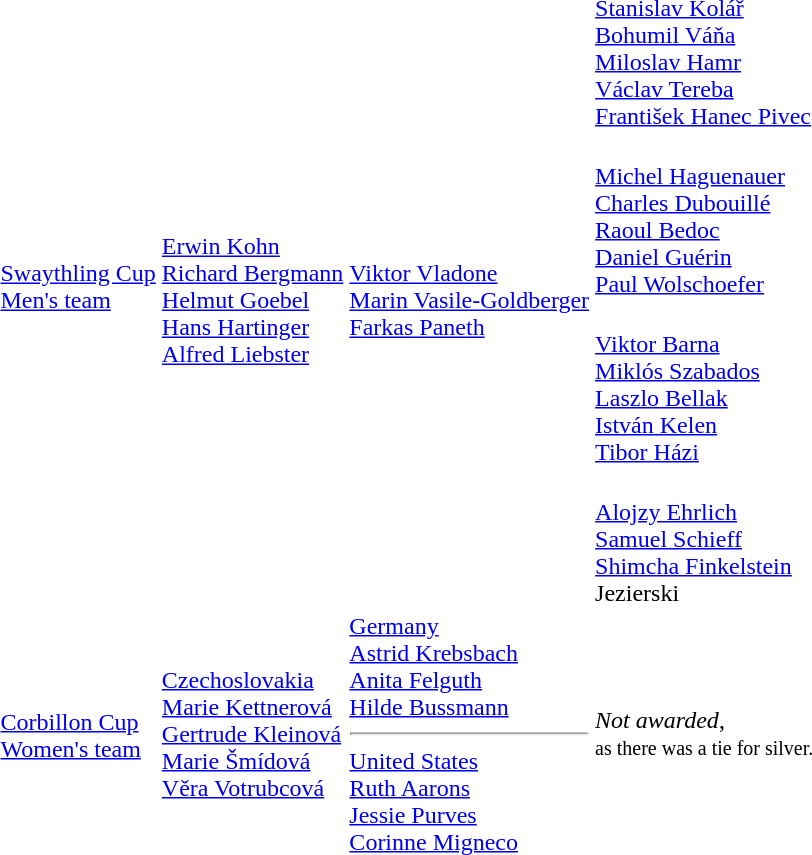<table>
<tr>
<td rowspan=4><a href='#'>Swaythling Cup<br>Men's team</a></td>
<td rowspan=4> <br><a href='#'>Erwin Kohn</a><br><a href='#'>Richard Bergmann</a><br><a href='#'>Helmut Goebel</a><br><a href='#'>Hans Hartinger</a><br><a href='#'>Alfred Liebster</a></td>
<td rowspan=4> <br><a href='#'>Viktor Vladone</a><br><a href='#'>Marin Vasile-Goldberger</a><br><a href='#'>Farkas Paneth</a></td>
<td><br> <a href='#'>Stanislav Kolář</a><br><a href='#'>Bohumil Váňa</a><br><a href='#'>Miloslav Hamr</a><br><a href='#'>Václav Tereba</a><br><a href='#'>František Hanec Pivec</a></td>
</tr>
<tr>
<td> <br> <a href='#'>Michel Haguenauer</a><br><a href='#'>Charles Dubouillé</a><br><a href='#'>Raoul Bedoc</a><br><a href='#'>Daniel Guérin</a><br><a href='#'>Paul Wolschoefer</a></td>
</tr>
<tr>
<td> <br><a href='#'>Viktor Barna</a> <br><a href='#'>Miklós Szabados</a><br> <a href='#'>Laszlo Bellak</a><br><a href='#'>István Kelen</a><br><a href='#'>Tibor Házi</a></td>
</tr>
<tr>
<td><br><a href='#'>Alojzy Ehrlich</a> <br><a href='#'>Samuel Schieff</a><br><a href='#'>Shimcha Finkelstein</a><br>Jezierski</td>
</tr>
<tr>
<td rowspan=2><a href='#'>Corbillon Cup<br>Women's team</a></td>
<td> <a href='#'>Czechoslovakia</a><br><a href='#'>Marie Kettnerová</a> <br> <a href='#'>Gertrude Kleinová</a> <br> <a href='#'>Marie Šmídová</a> <br> <a href='#'>Věra Votrubcová</a></td>
<td> <a href='#'>Germany</a><br><a href='#'>Astrid Krebsbach</a><br><a href='#'>Anita Felguth</a><br><a href='#'>Hilde Bussmann</a><hr> <a href='#'>United States</a><br><a href='#'>Ruth Aarons</a><br><a href='#'>Jessie Purves</a><br><a href='#'>Corinne Migneco</a></td>
<td><em>Not awarded</em>,<br><small>as there was a tie for silver.</small></td>
</tr>
<tr>
</tr>
</table>
